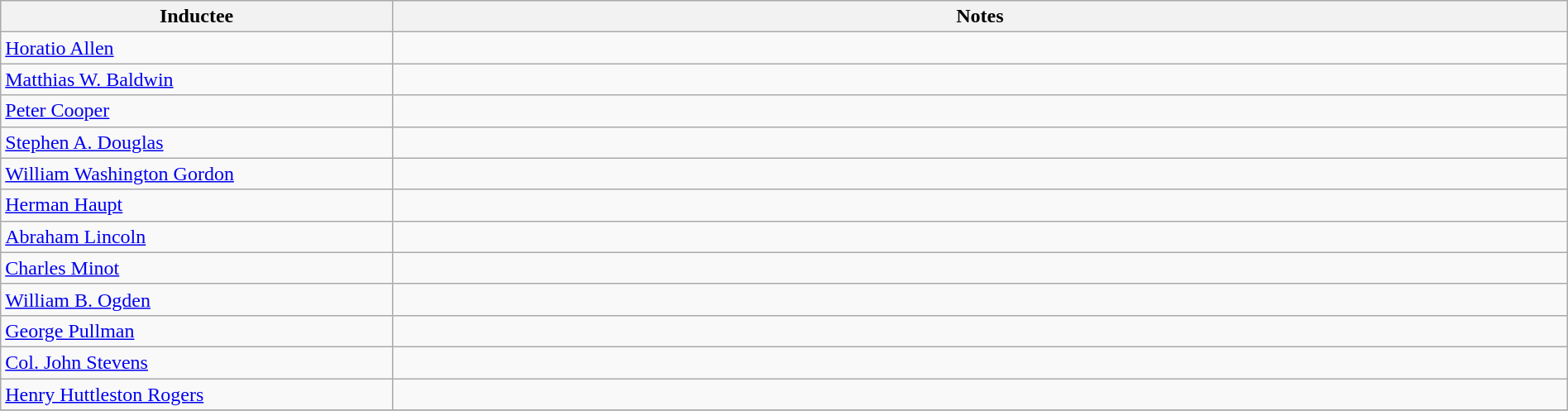<table class="wikitable sortable" width=100%>
<tr>
<th width=25%>Inductee</th>
<th width=75%>Notes</th>
</tr>
<tr>
<td><a href='#'>Horatio Allen</a></td>
<td></td>
</tr>
<tr>
<td><a href='#'>Matthias W. Baldwin</a></td>
<td></td>
</tr>
<tr>
<td><a href='#'>Peter Cooper</a></td>
<td></td>
</tr>
<tr>
<td><a href='#'>Stephen A. Douglas</a></td>
<td></td>
</tr>
<tr>
<td><a href='#'>William Washington Gordon</a></td>
<td></td>
</tr>
<tr>
<td><a href='#'>Herman Haupt</a></td>
<td></td>
</tr>
<tr>
<td><a href='#'>Abraham Lincoln</a></td>
<td></td>
</tr>
<tr>
<td><a href='#'>Charles Minot</a></td>
<td></td>
</tr>
<tr>
<td><a href='#'>William B. Ogden</a></td>
<td></td>
</tr>
<tr>
<td><a href='#'>George Pullman</a></td>
<td></td>
</tr>
<tr>
<td><a href='#'>Col. John Stevens</a></td>
<td></td>
</tr>
<tr>
<td><a href='#'>Henry Huttleston Rogers</a></td>
<td></td>
</tr>
<tr>
</tr>
</table>
